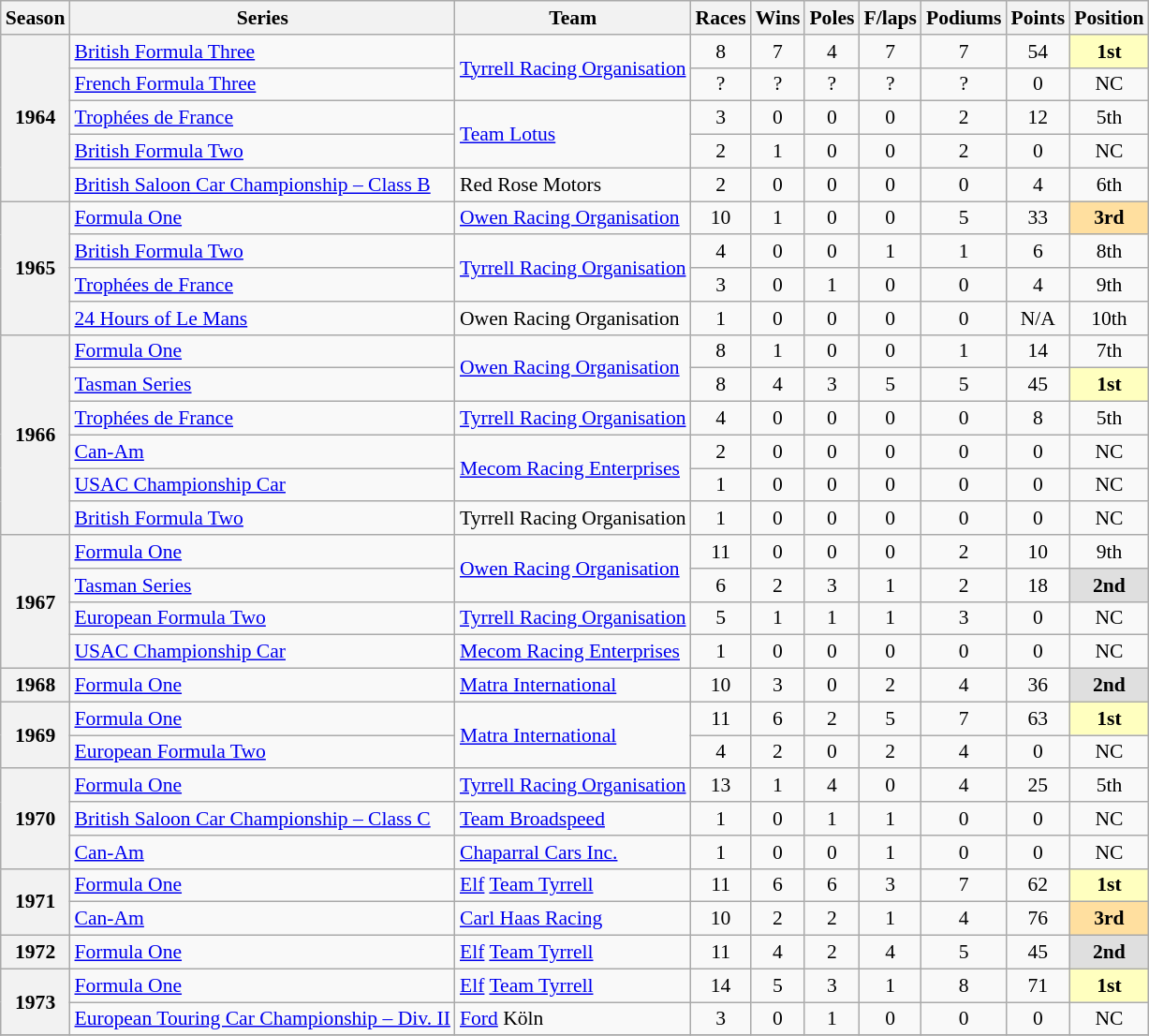<table class="wikitable" style="font-size: 90%; text-align:center">
<tr>
<th>Season</th>
<th>Series</th>
<th>Team</th>
<th>Races</th>
<th>Wins</th>
<th>Poles</th>
<th>F/laps</th>
<th>Podiums</th>
<th>Points</th>
<th>Position</th>
</tr>
<tr>
<th rowspan=5>1964</th>
<td align=left><a href='#'>British Formula Three</a></td>
<td rowspan="2" style="text-align:left"><a href='#'>Tyrrell Racing Organisation</a></td>
<td>8</td>
<td>7</td>
<td>4</td>
<td>7</td>
<td>7</td>
<td>54</td>
<td style="background:#FFFFBF"><strong>1st</strong></td>
</tr>
<tr>
<td align=left><a href='#'>French Formula Three</a></td>
<td>?</td>
<td>?</td>
<td>?</td>
<td>?</td>
<td>?</td>
<td>0</td>
<td>NC</td>
</tr>
<tr>
<td align=left><a href='#'>Trophées de France</a></td>
<td rowspan="2" style="text-align:left"><a href='#'>Team Lotus</a></td>
<td>3</td>
<td>0</td>
<td>0</td>
<td>0</td>
<td>2</td>
<td>12</td>
<td>5th</td>
</tr>
<tr>
<td align=left><a href='#'>British Formula Two</a></td>
<td>2</td>
<td>1</td>
<td>0</td>
<td>0</td>
<td>2</td>
<td>0</td>
<td>NC</td>
</tr>
<tr>
<td align=left><a href='#'>British Saloon Car Championship – Class B</a></td>
<td align=left>Red Rose Motors</td>
<td>2</td>
<td>0</td>
<td>0</td>
<td>0</td>
<td>0</td>
<td>4</td>
<td>6th</td>
</tr>
<tr>
<th rowspan=4>1965</th>
<td align=left><a href='#'>Formula One</a></td>
<td align=left><a href='#'>Owen Racing Organisation</a></td>
<td>10</td>
<td>1</td>
<td>0</td>
<td>0</td>
<td>5</td>
<td>33</td>
<td style="background:#FFDF9F"><strong>3rd</strong></td>
</tr>
<tr>
<td align=left><a href='#'>British Formula Two</a></td>
<td rowspan="2" style="text-align:left"><a href='#'>Tyrrell Racing Organisation</a></td>
<td>4</td>
<td>0</td>
<td>0</td>
<td>1</td>
<td>1</td>
<td>6</td>
<td>8th</td>
</tr>
<tr>
<td align=left><a href='#'>Trophées de France</a></td>
<td>3</td>
<td>0</td>
<td>1</td>
<td>0</td>
<td>0</td>
<td>4</td>
<td>9th</td>
</tr>
<tr>
<td align=left><a href='#'>24 Hours of Le Mans</a></td>
<td align=left>Owen Racing Organisation</td>
<td>1</td>
<td>0</td>
<td>0</td>
<td>0</td>
<td>0</td>
<td>N/A</td>
<td>10th</td>
</tr>
<tr>
<th rowspan=6>1966</th>
<td align=left><a href='#'>Formula One</a></td>
<td rowspan="2" style="text-align:left"><a href='#'>Owen Racing Organisation</a></td>
<td>8</td>
<td>1</td>
<td>0</td>
<td>0</td>
<td>1</td>
<td>14</td>
<td>7th</td>
</tr>
<tr>
<td align=left><a href='#'>Tasman Series</a></td>
<td>8</td>
<td>4</td>
<td>3</td>
<td>5</td>
<td>5</td>
<td>45</td>
<td style="background:#FFFFBF"><strong>1st</strong></td>
</tr>
<tr>
<td align=left><a href='#'>Trophées de France</a></td>
<td align=left><a href='#'>Tyrrell Racing Organisation</a></td>
<td>4</td>
<td>0</td>
<td>0</td>
<td>0</td>
<td>0</td>
<td>8</td>
<td>5th</td>
</tr>
<tr>
<td align=left><a href='#'>Can-Am</a></td>
<td rowspan="2" style="text-align:left"><a href='#'>Mecom Racing Enterprises</a></td>
<td>2</td>
<td>0</td>
<td>0</td>
<td>0</td>
<td>0</td>
<td>0</td>
<td>NC</td>
</tr>
<tr>
<td align=left><a href='#'>USAC Championship Car</a></td>
<td>1</td>
<td>0</td>
<td>0</td>
<td>0</td>
<td>0</td>
<td>0</td>
<td>NC</td>
</tr>
<tr>
<td align=left><a href='#'>British Formula Two</a></td>
<td align=left>Tyrrell Racing Organisation</td>
<td>1</td>
<td>0</td>
<td>0</td>
<td>0</td>
<td>0</td>
<td>0</td>
<td>NC</td>
</tr>
<tr>
<th rowspan=4>1967</th>
<td align=left><a href='#'>Formula One</a></td>
<td rowspan="2" style="text-align:left"><a href='#'>Owen Racing Organisation</a></td>
<td>11</td>
<td>0</td>
<td>0</td>
<td>0</td>
<td>2</td>
<td>10</td>
<td>9th</td>
</tr>
<tr>
<td align=left><a href='#'>Tasman Series</a></td>
<td>6</td>
<td>2</td>
<td>3</td>
<td>1</td>
<td>2</td>
<td>18</td>
<td style="background:#DFDFDF"><strong>2nd</strong></td>
</tr>
<tr>
<td align=left><a href='#'>European Formula Two</a></td>
<td align=left><a href='#'>Tyrrell Racing Organisation</a></td>
<td>5</td>
<td>1</td>
<td>1</td>
<td>1</td>
<td>3</td>
<td>0</td>
<td>NC</td>
</tr>
<tr>
<td align=left><a href='#'>USAC Championship Car</a></td>
<td align=left><a href='#'>Mecom Racing Enterprises</a></td>
<td>1</td>
<td>0</td>
<td>0</td>
<td>0</td>
<td>0</td>
<td>0</td>
<td>NC</td>
</tr>
<tr>
<th>1968</th>
<td align=left><a href='#'>Formula One</a></td>
<td align=left><a href='#'>Matra International</a></td>
<td>10</td>
<td>3</td>
<td>0</td>
<td>2</td>
<td>4</td>
<td>36</td>
<td style="background:#DFDFDF"><strong>2nd</strong></td>
</tr>
<tr>
<th rowspan=2>1969</th>
<td align=left><a href='#'>Formula One</a></td>
<td rowspan="2" style="text-align:left"><a href='#'>Matra International</a></td>
<td>11</td>
<td>6</td>
<td>2</td>
<td>5</td>
<td>7</td>
<td>63</td>
<td style="background:#FFFFBF"><strong>1st</strong></td>
</tr>
<tr>
<td align=left><a href='#'>European Formula Two</a></td>
<td>4</td>
<td>2</td>
<td>0</td>
<td>2</td>
<td>4</td>
<td>0</td>
<td>NC</td>
</tr>
<tr>
<th rowspan=3>1970</th>
<td align=left><a href='#'>Formula One</a></td>
<td align=left><a href='#'>Tyrrell Racing Organisation</a></td>
<td>13</td>
<td>1</td>
<td>4</td>
<td>0</td>
<td>4</td>
<td>25</td>
<td>5th</td>
</tr>
<tr>
<td align=left><a href='#'>British Saloon Car Championship – Class C</a></td>
<td align=left><a href='#'>Team Broadspeed</a></td>
<td>1</td>
<td>0</td>
<td>1</td>
<td>1</td>
<td>0</td>
<td>0</td>
<td>NC</td>
</tr>
<tr>
<td align=left><a href='#'>Can-Am</a></td>
<td align=left><a href='#'>Chaparral Cars Inc.</a></td>
<td>1</td>
<td>0</td>
<td>0</td>
<td>1</td>
<td>0</td>
<td>0</td>
<td>NC</td>
</tr>
<tr>
<th rowspan=2>1971</th>
<td align=left><a href='#'>Formula One</a></td>
<td align=left><a href='#'>Elf</a> <a href='#'>Team Tyrrell</a></td>
<td>11</td>
<td>6</td>
<td>6</td>
<td>3</td>
<td>7</td>
<td>62</td>
<td style="background:#FFFFBF"><strong>1st</strong></td>
</tr>
<tr>
<td align=left><a href='#'>Can-Am</a></td>
<td align=left><a href='#'>Carl Haas Racing</a></td>
<td>10</td>
<td>2</td>
<td>2</td>
<td>1</td>
<td>4</td>
<td>76</td>
<td style="background:#FFDF9F"><strong>3rd</strong></td>
</tr>
<tr>
<th>1972</th>
<td align=left><a href='#'>Formula One</a></td>
<td align=left><a href='#'>Elf</a> <a href='#'>Team Tyrrell</a></td>
<td>11</td>
<td>4</td>
<td>2</td>
<td>4</td>
<td>5</td>
<td>45</td>
<td style="background:#DFDFDF"><strong>2nd</strong></td>
</tr>
<tr>
<th rowspan=2>1973</th>
<td align=left><a href='#'>Formula One</a></td>
<td align=left><a href='#'>Elf</a> <a href='#'>Team Tyrrell</a></td>
<td>14</td>
<td>5</td>
<td>3</td>
<td>1</td>
<td>8</td>
<td>71</td>
<td style="background:#FFFFBF"><strong>1st</strong></td>
</tr>
<tr>
<td align=left><a href='#'>European Touring Car Championship – Div. II</a></td>
<td align=left><a href='#'>Ford</a> Köln</td>
<td>3</td>
<td>0</td>
<td>1</td>
<td>0</td>
<td>0</td>
<td>0</td>
<td>NC</td>
</tr>
<tr>
</tr>
</table>
